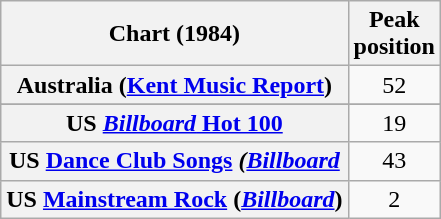<table class="wikitable sortable plainrowheaders" style="text-align:center">
<tr>
<th>Chart (1984)</th>
<th>Peak<br>position</th>
</tr>
<tr>
<th scope="row">Australia (<a href='#'>Kent Music Report</a>)</th>
<td>52</td>
</tr>
<tr>
</tr>
<tr>
</tr>
<tr>
</tr>
<tr>
<th scope="row">US <a href='#'><em>Billboard</em> Hot 100</a></th>
<td>19</td>
</tr>
<tr>
<th scope="row">US <a href='#'>Dance Club Songs</a> <em>(<a href='#'>Billboard</a></em></th>
<td>43</td>
</tr>
<tr>
<th scope="row">US <a href='#'>Mainstream Rock</a> (<em><a href='#'>Billboard</a></em>)</th>
<td>2</td>
</tr>
</table>
